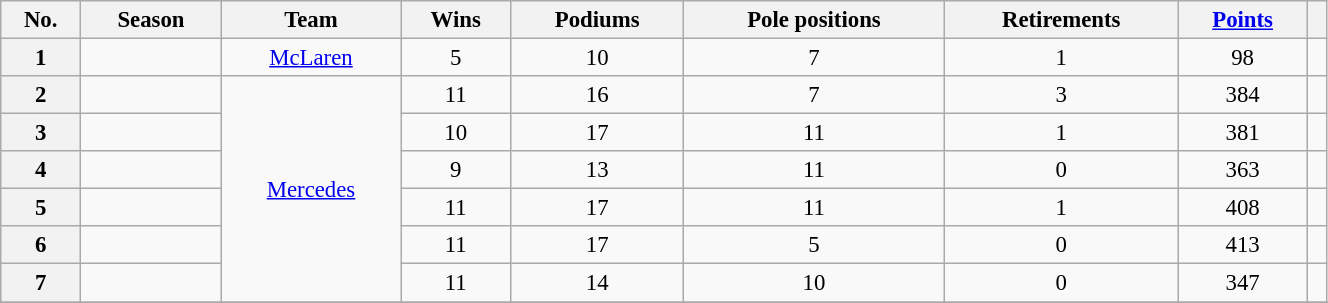<table class="wikitable sortable" style="text-align:center; font-size:95%; width:70%;">
<tr>
<th>No.</th>
<th>Season</th>
<th>Team</th>
<th>Wins</th>
<th>Podiums</th>
<th>Pole positions</th>
<th>Retirements</th>
<th><a href='#'>Points</a></th>
<th class="unsortable"></th>
</tr>
<tr>
<th>1</th>
<td></td>
<td><a href='#'>McLaren</a></td>
<td>5</td>
<td>10</td>
<td>7</td>
<td>1</td>
<td>98</td>
<td></td>
</tr>
<tr>
<th>2</th>
<td></td>
<td rowspan="6"><a href='#'>Mercedes</a></td>
<td>11</td>
<td>16</td>
<td>7</td>
<td>3</td>
<td>384</td>
<td></td>
</tr>
<tr>
<th>3</th>
<td></td>
<td>10</td>
<td>17</td>
<td>11</td>
<td>1</td>
<td>381</td>
<td></td>
</tr>
<tr>
<th>4</th>
<td></td>
<td>9</td>
<td>13</td>
<td>11</td>
<td>0</td>
<td>363</td>
<td></td>
</tr>
<tr>
<th>5</th>
<td></td>
<td>11</td>
<td>17</td>
<td>11</td>
<td>1</td>
<td>408</td>
<td></td>
</tr>
<tr>
<th>6</th>
<td></td>
<td>11</td>
<td>17</td>
<td>5</td>
<td>0</td>
<td>413</td>
<td></td>
</tr>
<tr>
<th>7</th>
<td></td>
<td>11</td>
<td>14</td>
<td>10</td>
<td>0</td>
<td>347</td>
<td></td>
</tr>
<tr>
</tr>
</table>
